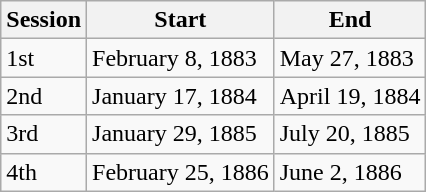<table class="wikitable">
<tr>
<th>Session</th>
<th>Start</th>
<th>End</th>
</tr>
<tr>
<td>1st</td>
<td>February 8, 1883</td>
<td>May 27, 1883</td>
</tr>
<tr>
<td>2nd</td>
<td>January 17, 1884</td>
<td>April 19, 1884</td>
</tr>
<tr>
<td>3rd</td>
<td>January 29, 1885</td>
<td>July 20, 1885</td>
</tr>
<tr>
<td>4th</td>
<td>February 25, 1886</td>
<td>June 2, 1886</td>
</tr>
</table>
